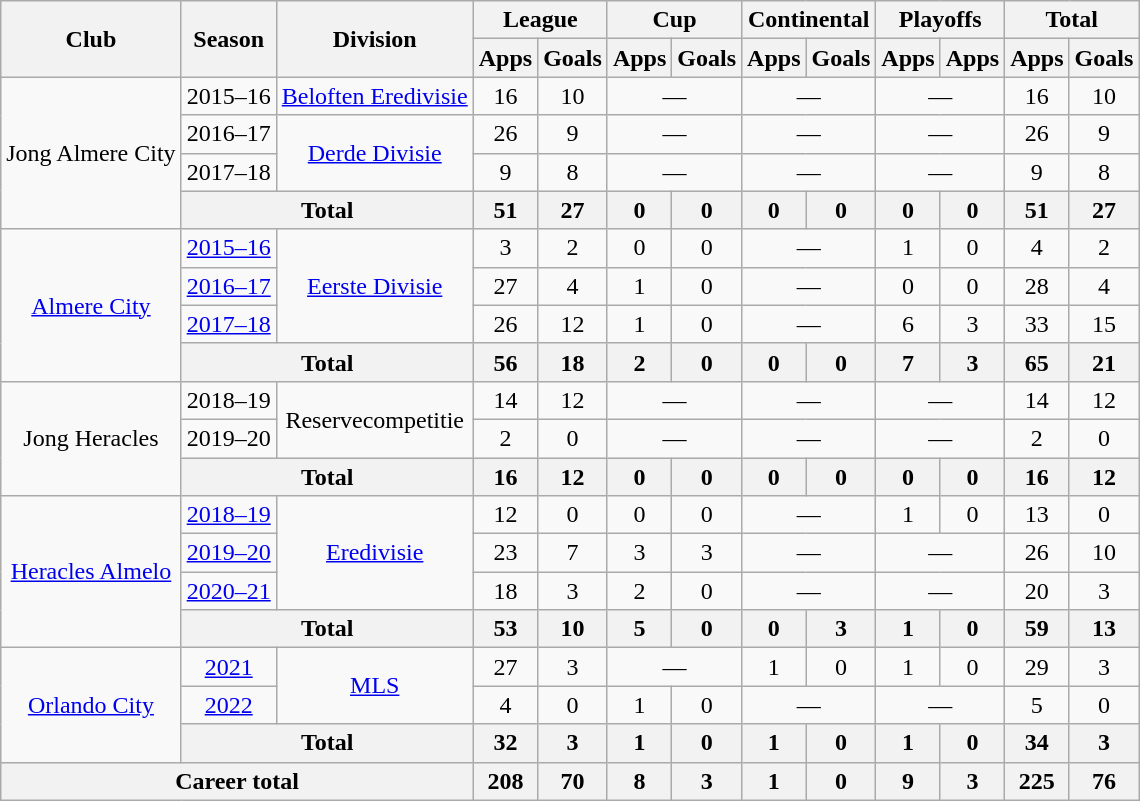<table class="wikitable" style="text-align: center;">
<tr>
<th rowspan="2">Club</th>
<th rowspan="2">Season</th>
<th rowspan="2">Division</th>
<th colspan="2">League</th>
<th colspan="2">Cup</th>
<th colspan="2">Continental</th>
<th colspan="2">Playoffs</th>
<th colspan="2">Total</th>
</tr>
<tr>
<th>Apps</th>
<th>Goals</th>
<th>Apps</th>
<th>Goals</th>
<th>Apps</th>
<th>Goals</th>
<th>Apps</th>
<th>Apps</th>
<th>Apps</th>
<th>Goals</th>
</tr>
<tr>
<td rowspan="4">Jong Almere City</td>
<td>2015–16</td>
<td><a href='#'>Beloften Eredivisie</a></td>
<td>16</td>
<td>10</td>
<td colspan="2">—</td>
<td colspan="2">—</td>
<td colspan="2">—</td>
<td>16</td>
<td>10</td>
</tr>
<tr>
<td>2016–17</td>
<td rowspan="2"><a href='#'>Derde Divisie</a></td>
<td>26</td>
<td>9</td>
<td colspan="2">—</td>
<td colspan="2">—</td>
<td colspan="2">—</td>
<td>26</td>
<td>9</td>
</tr>
<tr>
<td>2017–18</td>
<td>9</td>
<td>8</td>
<td colspan="2">—</td>
<td colspan="2">—</td>
<td colspan="2">—</td>
<td>9</td>
<td>8</td>
</tr>
<tr>
<th colspan="2">Total</th>
<th>51</th>
<th>27</th>
<th>0</th>
<th>0</th>
<th>0</th>
<th>0</th>
<th>0</th>
<th>0</th>
<th>51</th>
<th>27</th>
</tr>
<tr>
<td rowspan="4"><a href='#'>Almere City</a></td>
<td><a href='#'>2015–16</a></td>
<td rowspan="3"><a href='#'>Eerste Divisie</a></td>
<td>3</td>
<td>2</td>
<td>0</td>
<td>0</td>
<td colspan="2">—</td>
<td>1</td>
<td>0</td>
<td>4</td>
<td>2</td>
</tr>
<tr>
<td><a href='#'>2016–17</a></td>
<td>27</td>
<td>4</td>
<td>1</td>
<td>0</td>
<td colspan="2">—</td>
<td>0</td>
<td>0</td>
<td>28</td>
<td>4</td>
</tr>
<tr>
<td><a href='#'>2017–18</a></td>
<td>26</td>
<td>12</td>
<td>1</td>
<td>0</td>
<td colspan="2">—</td>
<td>6</td>
<td>3</td>
<td>33</td>
<td>15</td>
</tr>
<tr>
<th colspan="2">Total</th>
<th>56</th>
<th>18</th>
<th>2</th>
<th>0</th>
<th>0</th>
<th>0</th>
<th>7</th>
<th>3</th>
<th>65</th>
<th>21</th>
</tr>
<tr>
<td rowspan="3">Jong Heracles</td>
<td>2018–19</td>
<td rowspan="2">Reservecompetitie</td>
<td>14</td>
<td>12</td>
<td colspan="2">—</td>
<td colspan="2">—</td>
<td colspan="2">—</td>
<td>14</td>
<td>12</td>
</tr>
<tr>
<td>2019–20</td>
<td>2</td>
<td>0</td>
<td colspan="2">—</td>
<td colspan="2">—</td>
<td colspan="2">—</td>
<td>2</td>
<td>0</td>
</tr>
<tr>
<th colspan="2">Total</th>
<th>16</th>
<th>12</th>
<th>0</th>
<th>0</th>
<th>0</th>
<th>0</th>
<th>0</th>
<th>0</th>
<th>16</th>
<th>12</th>
</tr>
<tr>
<td rowspan="4"><a href='#'>Heracles Almelo</a></td>
<td><a href='#'>2018–19</a></td>
<td rowspan="3"><a href='#'>Eredivisie</a></td>
<td>12</td>
<td>0</td>
<td>0</td>
<td>0</td>
<td colspan="2">—</td>
<td>1</td>
<td>0</td>
<td>13</td>
<td>0</td>
</tr>
<tr>
<td><a href='#'>2019–20</a></td>
<td>23</td>
<td>7</td>
<td>3</td>
<td>3</td>
<td colspan="2">—</td>
<td colspan="2">—</td>
<td>26</td>
<td>10</td>
</tr>
<tr>
<td><a href='#'>2020–21</a></td>
<td>18</td>
<td>3</td>
<td>2</td>
<td>0</td>
<td colspan="2">—</td>
<td colspan="2">—</td>
<td>20</td>
<td>3</td>
</tr>
<tr>
<th colspan="2">Total</th>
<th>53</th>
<th>10</th>
<th>5</th>
<th>0</th>
<th>0</th>
<th>3</th>
<th>1</th>
<th>0</th>
<th>59</th>
<th>13</th>
</tr>
<tr>
<td rowspan="3"><a href='#'>Orlando City</a></td>
<td><a href='#'>2021</a></td>
<td rowspan="2"><a href='#'>MLS</a></td>
<td>27</td>
<td>3</td>
<td colspan="2">—</td>
<td>1</td>
<td>0</td>
<td>1</td>
<td>0</td>
<td>29</td>
<td>3</td>
</tr>
<tr>
<td><a href='#'>2022</a></td>
<td>4</td>
<td>0</td>
<td>1</td>
<td>0</td>
<td colspan="2">—</td>
<td colspan="2">—</td>
<td>5</td>
<td>0</td>
</tr>
<tr>
<th colspan="2">Total</th>
<th>32</th>
<th>3</th>
<th>1</th>
<th>0</th>
<th>1</th>
<th>0</th>
<th>1</th>
<th>0</th>
<th>34</th>
<th>3</th>
</tr>
<tr>
<th colspan="3">Career total</th>
<th>208</th>
<th>70</th>
<th>8</th>
<th>3</th>
<th>1</th>
<th>0</th>
<th>9</th>
<th>3</th>
<th>225</th>
<th>76</th>
</tr>
</table>
